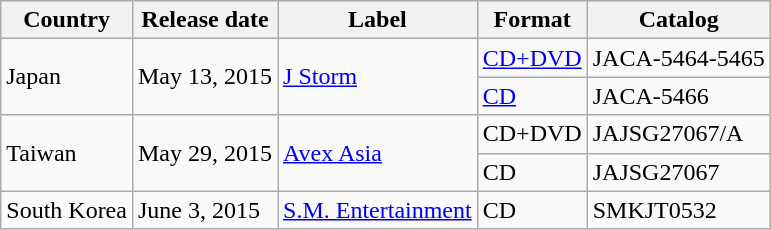<table class="wikitable">
<tr>
<th>Country</th>
<th>Release date</th>
<th>Label</th>
<th>Format</th>
<th>Catalog</th>
</tr>
<tr>
<td rowspan="2">Japan</td>
<td rowspan="2">May 13, 2015</td>
<td rowspan="2"><a href='#'>J Storm</a></td>
<td><a href='#'>CD+DVD</a></td>
<td>JACA-5464-5465</td>
</tr>
<tr>
<td><a href='#'>CD</a></td>
<td>JACA-5466</td>
</tr>
<tr>
<td rowspan="2">Taiwan</td>
<td rowspan="2">May 29, 2015</td>
<td rowspan="2"><a href='#'>Avex Asia</a></td>
<td>CD+DVD</td>
<td>JAJSG27067/A</td>
</tr>
<tr>
<td>CD</td>
<td>JAJSG27067</td>
</tr>
<tr>
<td>South Korea</td>
<td>June 3, 2015</td>
<td><a href='#'>S.M. Entertainment</a></td>
<td>CD</td>
<td>SMKJT0532</td>
</tr>
</table>
